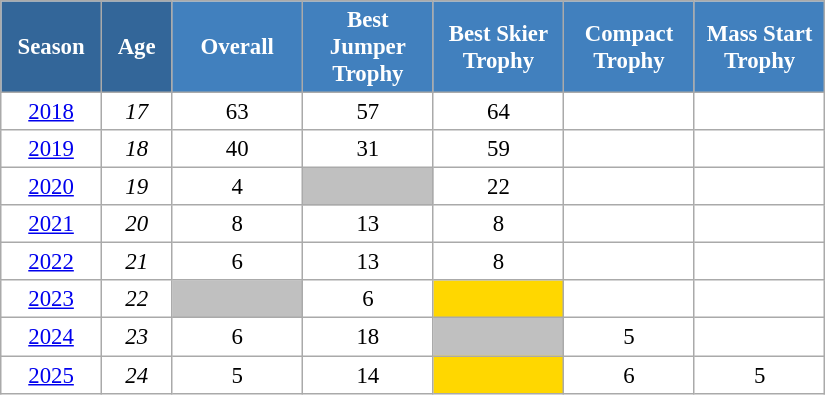<table class="wikitable" style="font-size:95%; text-align:center; border:grey solid 1px; border-collapse:collapse; background:#ffffff;">
<tr>
<th style="background-color:#369; color:white; width:60px;">Season</th>
<th style="background-color:#369; color:white; width:40px;">Age</th>
<th style="background-color:#4180be; color:white; width:80px;">Overall</th>
<th style="background-color:#4180be; color:white; width:80px;">Best Jumper<br>Trophy</th>
<th style="background-color:#4180be; color:white; width:80px;">Best Skier<br>Trophy</th>
<th style="background-color:#4180be; color:white; width:80px;">Compact<br>Trophy</th>
<th style="background-color:#4180be; color:white; width:80px;">Mass Start<br>Trophy</th>
</tr>
<tr>
<td><a href='#'>2018</a></td>
<td><em>17</em></td>
<td>63</td>
<td>57</td>
<td>64</td>
<td></td>
<td></td>
</tr>
<tr>
<td><a href='#'>2019</a></td>
<td><em>18</em></td>
<td>40</td>
<td>31</td>
<td>59</td>
<td></td>
<td></td>
</tr>
<tr>
<td><a href='#'>2020</a></td>
<td><em>19</em></td>
<td>4</td>
<td style="background:silver;"></td>
<td>22</td>
<td></td>
<td></td>
</tr>
<tr>
<td><a href='#'>2021</a></td>
<td><em>20</em></td>
<td>8</td>
<td>13</td>
<td>8</td>
<td></td>
<td></td>
</tr>
<tr>
<td><a href='#'>2022</a></td>
<td><em>21</em></td>
<td>6</td>
<td>13</td>
<td>8</td>
<td></td>
<td></td>
</tr>
<tr>
<td><a href='#'>2023</a></td>
<td><em>22</em></td>
<td style="background:silver;"></td>
<td>6</td>
<td style="background:gold;"></td>
<td></td>
<td></td>
</tr>
<tr>
<td><a href='#'>2024</a></td>
<td><em>23</em></td>
<td>6</td>
<td>18</td>
<td style="background:silver;"></td>
<td>5</td>
<td></td>
</tr>
<tr>
<td><a href='#'>2025</a></td>
<td><em>24</em></td>
<td>5</td>
<td>14</td>
<td style="background:gold;"></td>
<td>6</td>
<td>5</td>
</tr>
</table>
